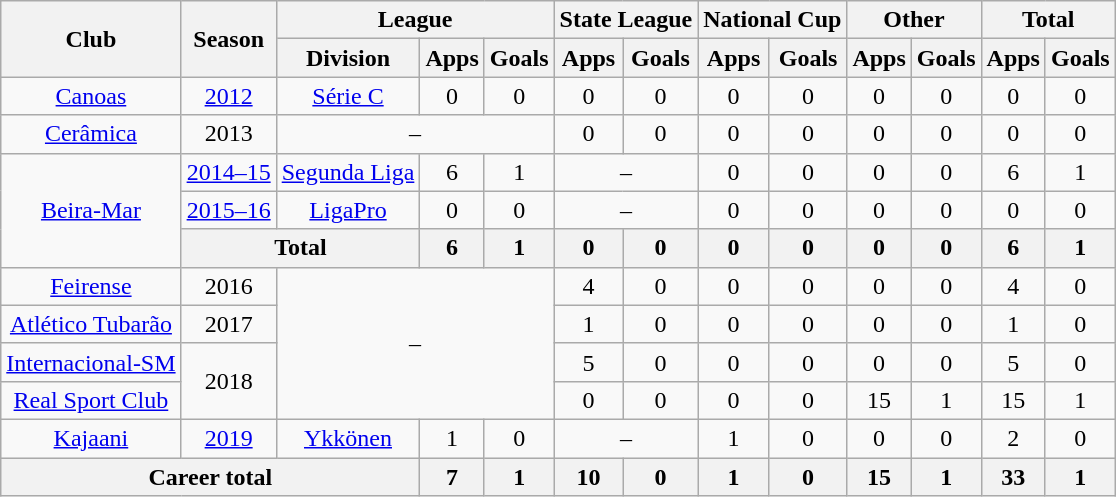<table class="wikitable" style="text-align: center">
<tr>
<th rowspan="2">Club</th>
<th rowspan="2">Season</th>
<th colspan="3">League</th>
<th colspan="2">State League</th>
<th colspan="2">National Cup</th>
<th colspan="2">Other</th>
<th colspan="2">Total</th>
</tr>
<tr>
<th>Division</th>
<th>Apps</th>
<th>Goals</th>
<th>Apps</th>
<th>Goals</th>
<th>Apps</th>
<th>Goals</th>
<th>Apps</th>
<th>Goals</th>
<th>Apps</th>
<th>Goals</th>
</tr>
<tr>
<td><a href='#'>Canoas</a></td>
<td><a href='#'>2012</a></td>
<td><a href='#'>Série C</a></td>
<td>0</td>
<td>0</td>
<td>0</td>
<td>0</td>
<td>0</td>
<td>0</td>
<td>0</td>
<td>0</td>
<td>0</td>
<td>0</td>
</tr>
<tr>
<td><a href='#'>Cerâmica</a></td>
<td>2013</td>
<td colspan="3">–</td>
<td>0</td>
<td>0</td>
<td>0</td>
<td>0</td>
<td>0</td>
<td>0</td>
<td>0</td>
<td>0</td>
</tr>
<tr>
<td rowspan="3"><a href='#'>Beira-Mar</a></td>
<td><a href='#'>2014–15</a></td>
<td><a href='#'>Segunda Liga</a></td>
<td>6</td>
<td>1</td>
<td colspan="2">–</td>
<td>0</td>
<td>0</td>
<td>0</td>
<td>0</td>
<td>6</td>
<td>1</td>
</tr>
<tr>
<td><a href='#'>2015–16</a></td>
<td><a href='#'>LigaPro</a></td>
<td>0</td>
<td>0</td>
<td colspan="2">–</td>
<td>0</td>
<td>0</td>
<td>0</td>
<td>0</td>
<td>0</td>
<td>0</td>
</tr>
<tr>
<th colspan="2"><strong>Total</strong></th>
<th>6</th>
<th>1</th>
<th>0</th>
<th>0</th>
<th>0</th>
<th>0</th>
<th>0</th>
<th>0</th>
<th>6</th>
<th>1</th>
</tr>
<tr>
<td><a href='#'>Feirense</a></td>
<td>2016</td>
<td colspan="3" rowspan="4">–</td>
<td>4</td>
<td>0</td>
<td>0</td>
<td>0</td>
<td>0</td>
<td>0</td>
<td>4</td>
<td>0</td>
</tr>
<tr>
<td><a href='#'>Atlético Tubarão</a></td>
<td>2017</td>
<td>1</td>
<td>0</td>
<td>0</td>
<td>0</td>
<td>0</td>
<td>0</td>
<td>1</td>
<td>0</td>
</tr>
<tr>
<td><a href='#'>Internacional-SM</a></td>
<td rowspan="2">2018</td>
<td>5</td>
<td>0</td>
<td>0</td>
<td>0</td>
<td>0</td>
<td>0</td>
<td>5</td>
<td>0</td>
</tr>
<tr>
<td><a href='#'>Real Sport Club</a></td>
<td>0</td>
<td>0</td>
<td>0</td>
<td>0</td>
<td>15</td>
<td>1</td>
<td>15</td>
<td>1</td>
</tr>
<tr>
<td><a href='#'>Kajaani</a></td>
<td><a href='#'>2019</a></td>
<td><a href='#'>Ykkönen</a></td>
<td>1</td>
<td>0</td>
<td colspan="2">–</td>
<td>1</td>
<td>0</td>
<td>0</td>
<td>0</td>
<td>2</td>
<td>0</td>
</tr>
<tr>
<th colspan="3"><strong>Career total</strong></th>
<th>7</th>
<th>1</th>
<th>10</th>
<th>0</th>
<th>1</th>
<th>0</th>
<th>15</th>
<th>1</th>
<th>33</th>
<th>1</th>
</tr>
</table>
